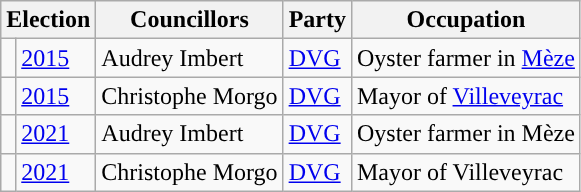<table class="wikitable">
<tr>
<th colspan="2">Election</th>
<th>Councillors</th>
<th>Party</th>
<th>Occupation</th>
</tr>
<tr>
<td style="background-color: "></td>
<td><a href='#'>2015</a></td>
<td>Audrey Imbert</td>
<td><a href='#'>DVG</a></td>
<td>Oyster farmer in <a href='#'>Mèze</a></td>
</tr>
<tr>
<td style="background-color: "></td>
<td><a href='#'>2015</a></td>
<td>Christophe Morgo</td>
<td><a href='#'>DVG</a></td>
<td>Mayor of <a href='#'>Villeveyrac</a></td>
</tr>
<tr>
<td style="background-color: "></td>
<td><a href='#'>2021</a></td>
<td>Audrey Imbert</td>
<td><a href='#'>DVG</a></td>
<td>Oyster farmer in Mèze</td>
</tr>
<tr>
<td style="background-color: "></td>
<td><a href='#'>2021</a></td>
<td>Christophe Morgo</td>
<td><a href='#'>DVG</a></td>
<td>Mayor of Villeveyrac</td>
</tr>
</table>
